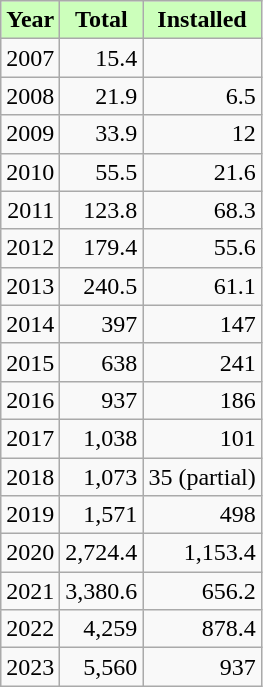<table class=wikitable style="text-align:right;">
<tr>
<th style="background-color: #cfb;">Year</th>
<th style="background-color: #cfb;">Total</th>
<th style="background-color: #cfb;">Installed<br></th>
</tr>
<tr>
<td>2007</td>
<td>15.4</td>
<td></td>
</tr>
<tr>
<td>2008</td>
<td>21.9</td>
<td>6.5</td>
</tr>
<tr>
<td>2009</td>
<td>33.9</td>
<td>12</td>
</tr>
<tr>
<td>2010</td>
<td>55.5</td>
<td>21.6</td>
</tr>
<tr>
<td>2011</td>
<td>123.8</td>
<td>68.3</td>
</tr>
<tr>
<td>2012</td>
<td>179.4</td>
<td>55.6</td>
</tr>
<tr>
<td>2013</td>
<td>240.5</td>
<td>61.1</td>
</tr>
<tr>
<td>2014</td>
<td>397</td>
<td>147</td>
</tr>
<tr>
<td>2015</td>
<td>638</td>
<td>241</td>
</tr>
<tr>
<td>2016</td>
<td>937</td>
<td>186</td>
</tr>
<tr>
<td>2017</td>
<td>1,038</td>
<td>101</td>
</tr>
<tr>
<td>2018</td>
<td>1,073</td>
<td>35 (partial)</td>
</tr>
<tr>
<td>2019</td>
<td>1,571</td>
<td>498</td>
</tr>
<tr>
<td>2020</td>
<td>2,724.4</td>
<td>1,153.4</td>
</tr>
<tr>
<td>2021</td>
<td>3,380.6</td>
<td>656.2</td>
</tr>
<tr>
<td>2022</td>
<td>4,259</td>
<td>878.4</td>
</tr>
<tr>
<td>2023</td>
<td>5,560</td>
<td>937</td>
</tr>
</table>
